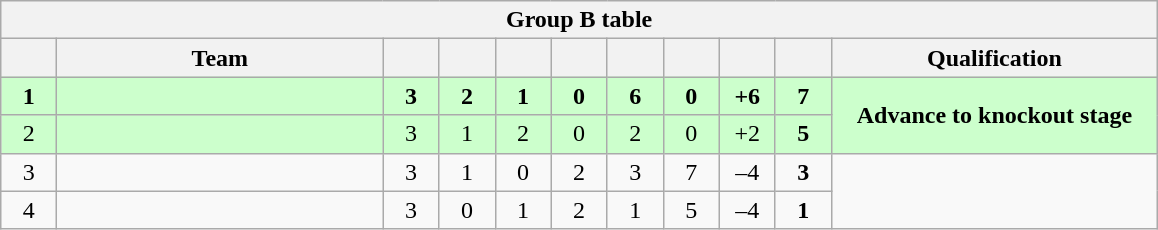<table class="wikitable" style="text-align: center;">
<tr>
<th colspan="11">Group B table</th>
</tr>
<tr>
<th width=30></th>
<th width="210">Team</th>
<th width=30></th>
<th width=30></th>
<th width=30></th>
<th width=30></th>
<th width=30></th>
<th width=30></th>
<th width=30></th>
<th width=30></th>
<th width=210>Qualification</th>
</tr>
<tr bgcolor=#ccffcc>
<td><strong>1</strong></td>
<td align="left"><strong></strong></td>
<td><strong>3</strong></td>
<td><strong>2</strong></td>
<td><strong>1</strong></td>
<td><strong>0</strong></td>
<td><strong>6</strong></td>
<td><strong>0</strong></td>
<td><strong>+6</strong></td>
<td><strong>7</strong></td>
<td rowspan="2"><strong>Advance to knockout stage</strong></td>
</tr>
<tr bgcolor=#ccffcc>
<td>2</td>
<td align="left"></td>
<td>3</td>
<td>1</td>
<td>2</td>
<td>0</td>
<td>2</td>
<td>0</td>
<td>+2</td>
<td><strong>5</strong></td>
</tr>
<tr>
<td>3</td>
<td align="left"></td>
<td>3</td>
<td>1</td>
<td>0</td>
<td>2</td>
<td>3</td>
<td>7</td>
<td>–4</td>
<td><strong>3</strong></td>
<td rowspan="2"></td>
</tr>
<tr>
<td>4</td>
<td align="left"></td>
<td>3</td>
<td>0</td>
<td>1</td>
<td>2</td>
<td>1</td>
<td>5</td>
<td>–4</td>
<td><strong>1</strong></td>
</tr>
</table>
